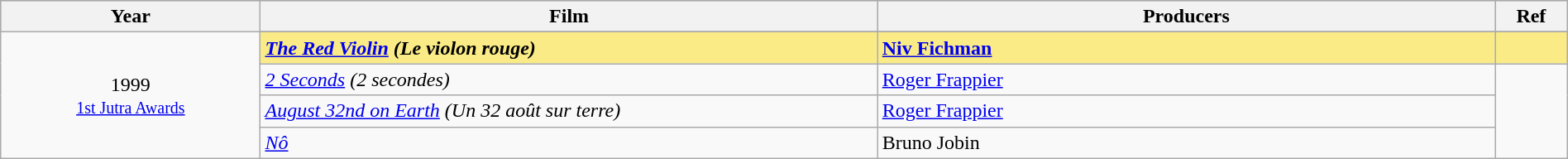<table class="wikitable" style="width:100%;">
<tr style="background:#bebebe;">
<th style="width:8%;">Year</th>
<th style="width:19%;">Film</th>
<th style="width:19%;">Producers</th>
<th style="width:2%;">Ref</th>
</tr>
<tr>
<td rowspan="5" align="center">1999<br> <small><a href='#'>1st Jutra Awards</a></small></td>
</tr>
<tr style="background:#FAEB86">
<td><strong><em><a href='#'>The Red Violin</a> (Le violon rouge)</em></strong></td>
<td><strong><a href='#'>Niv Fichman</a></strong></td>
<td></td>
</tr>
<tr>
<td><em><a href='#'>2 Seconds</a> (2 secondes)</em></td>
<td><a href='#'>Roger Frappier</a></td>
<td rowspan=3></td>
</tr>
<tr>
<td><em><a href='#'>August 32nd on Earth</a> (Un 32 août sur terre)</em></td>
<td><a href='#'>Roger Frappier</a></td>
</tr>
<tr>
<td><em><a href='#'>Nô</a></em></td>
<td>Bruno Jobin</td>
</tr>
</table>
